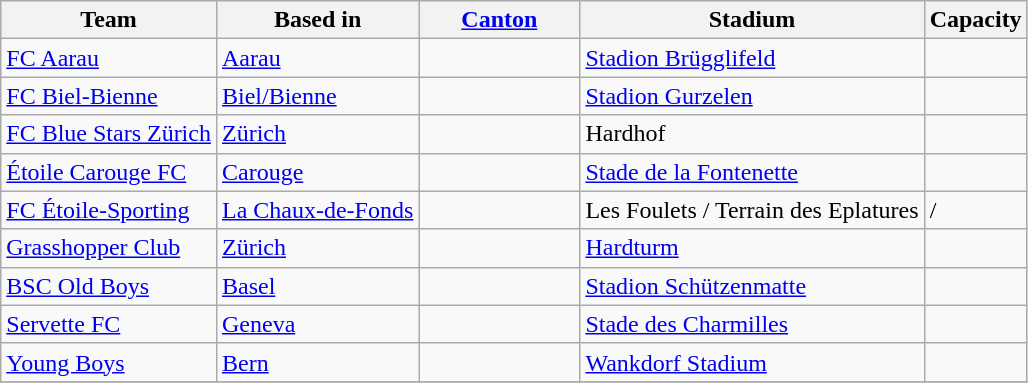<table class="wikitable sortable" style="text-align: left;">
<tr>
<th>Team</th>
<th>Based in</th>
<th width="100"><a href='#'>Canton</a></th>
<th>Stadium</th>
<th>Capacity</th>
</tr>
<tr>
<td><a href='#'>FC Aarau</a></td>
<td><a href='#'>Aarau</a></td>
<td></td>
<td><a href='#'>Stadion Brügglifeld</a></td>
<td></td>
</tr>
<tr>
<td><a href='#'>FC Biel-Bienne</a></td>
<td><a href='#'>Biel/Bienne</a></td>
<td></td>
<td><a href='#'>Stadion Gurzelen</a></td>
<td></td>
</tr>
<tr>
<td><a href='#'>FC Blue Stars Zürich</a></td>
<td><a href='#'>Zürich</a></td>
<td></td>
<td>Hardhof</td>
<td></td>
</tr>
<tr>
<td><a href='#'>Étoile Carouge FC</a></td>
<td><a href='#'>Carouge</a></td>
<td></td>
<td><a href='#'>Stade de la Fontenette</a></td>
<td></td>
</tr>
<tr>
<td><a href='#'>FC Étoile-Sporting</a></td>
<td><a href='#'>La Chaux-de-Fonds</a></td>
<td></td>
<td>Les Foulets / Terrain des Eplatures</td>
<td> / </td>
</tr>
<tr>
<td><a href='#'>Grasshopper Club</a></td>
<td><a href='#'>Zürich</a></td>
<td></td>
<td><a href='#'>Hardturm</a></td>
<td></td>
</tr>
<tr>
<td><a href='#'>BSC Old Boys</a></td>
<td><a href='#'>Basel</a></td>
<td></td>
<td><a href='#'>Stadion Schützenmatte</a></td>
<td></td>
</tr>
<tr>
<td><a href='#'>Servette FC</a></td>
<td><a href='#'>Geneva</a></td>
<td></td>
<td><a href='#'>Stade des Charmilles</a></td>
<td></td>
</tr>
<tr>
<td><a href='#'>Young Boys</a></td>
<td><a href='#'>Bern</a></td>
<td></td>
<td><a href='#'>Wankdorf Stadium</a></td>
<td></td>
</tr>
<tr>
</tr>
</table>
